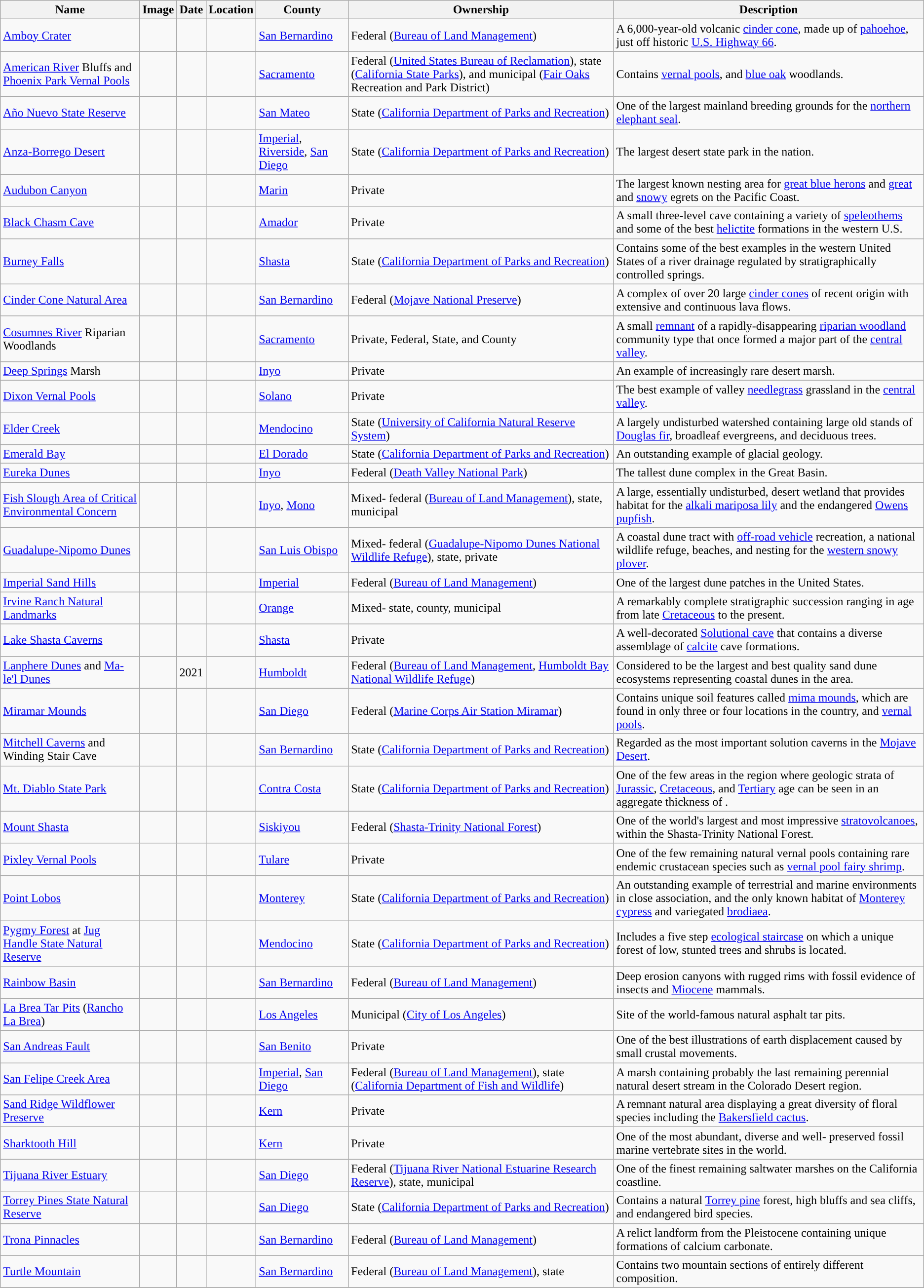<table class="wikitable sortable" align="center">
<tr>
<th style="background-color:">Name</th>
<th style="background-color:">Image</th>
<th style="background-color:">Date</th>
<th style="background-color:">Location</th>
<th style="background-color:">County</th>
<th style="background-color:">Ownership</th>
<th style="background-color:">Description</th>
</tr>
<tr>
<td><a href='#'>Amboy Crater</a></td>
<td></td>
<td></td>
<td><small></small></td>
<td><a href='#'>San Bernardino</a></td>
<td>Federal (<a href='#'>Bureau of Land Management</a>)</td>
<td>A 6,000-year-old volcanic <a href='#'>cinder cone</a>, made up of <a href='#'>pahoehoe</a>, just off historic <a href='#'>U.S. Highway 66</a>.</td>
</tr>
<tr>
<td><a href='#'>American River</a> Bluffs and <a href='#'>Phoenix Park Vernal Pools</a></td>
<td></td>
<td></td>
<td><small></small></td>
<td><a href='#'>Sacramento</a></td>
<td>Federal (<a href='#'>United States Bureau of Reclamation</a>), state (<a href='#'>California State Parks</a>), and municipal (<a href='#'>Fair Oaks</a> Recreation and Park District)</td>
<td>Contains <a href='#'>vernal pools</a>, and <a href='#'>blue oak</a> woodlands.</td>
</tr>
<tr>
<td><a href='#'>Año Nuevo State Reserve</a></td>
<td></td>
<td></td>
<td><small></small></td>
<td><a href='#'>San Mateo</a></td>
<td>State (<a href='#'>California Department of Parks and Recreation</a>)</td>
<td>One of the largest mainland breeding grounds for the <a href='#'>northern elephant seal</a>.</td>
</tr>
<tr>
<td><a href='#'>Anza-Borrego Desert</a></td>
<td></td>
<td></td>
<td><small></small></td>
<td><a href='#'>Imperial</a>, <a href='#'>Riverside</a>, <a href='#'>San Diego</a></td>
<td>State (<a href='#'>California Department of Parks and Recreation</a>)</td>
<td>The largest desert state park in the nation.</td>
</tr>
<tr>
<td><a href='#'>Audubon Canyon</a></td>
<td></td>
<td></td>
<td><small></small></td>
<td><a href='#'>Marin</a></td>
<td>Private</td>
<td>The largest known nesting area for <a href='#'>great blue herons</a> and <a href='#'>great</a> and <a href='#'>snowy</a> egrets on the Pacific Coast.</td>
</tr>
<tr>
<td><a href='#'>Black Chasm Cave</a></td>
<td></td>
<td></td>
<td><small></small></td>
<td><a href='#'>Amador</a></td>
<td>Private</td>
<td>A small three-level cave containing a variety of <a href='#'>speleothems</a> and some of the best <a href='#'>helictite</a> formations in the western U.S.</td>
</tr>
<tr>
<td><a href='#'>Burney Falls</a></td>
<td></td>
<td></td>
<td><small></small></td>
<td><a href='#'>Shasta</a></td>
<td>State (<a href='#'>California Department of Parks and Recreation</a>)</td>
<td>Contains some of the best examples in the western United States of a river drainage regulated by stratigraphically controlled springs.</td>
</tr>
<tr>
<td><a href='#'>Cinder Cone Natural Area</a></td>
<td></td>
<td></td>
<td><small></small></td>
<td><a href='#'>San Bernardino</a></td>
<td>Federal (<a href='#'>Mojave National Preserve</a>)</td>
<td>A complex of over 20 large <a href='#'>cinder cones</a> of recent origin with extensive and continuous lava flows.</td>
</tr>
<tr>
<td><a href='#'>Cosumnes River</a> Riparian Woodlands</td>
<td></td>
<td></td>
<td><small></small></td>
<td><a href='#'>Sacramento</a></td>
<td>Private, Federal, State, and County</td>
<td>A small <a href='#'>remnant</a> of a rapidly-disappearing <a href='#'>riparian woodland</a> community type that once formed a major part of the <a href='#'>central valley</a>.</td>
</tr>
<tr>
<td><a href='#'>Deep Springs</a> Marsh</td>
<td></td>
<td></td>
<td><small></small></td>
<td><a href='#'>Inyo</a></td>
<td>Private</td>
<td>An example of increasingly rare desert marsh.</td>
</tr>
<tr>
<td><a href='#'>Dixon Vernal Pools</a></td>
<td></td>
<td></td>
<td><small></small></td>
<td><a href='#'>Solano</a></td>
<td>Private</td>
<td>The best example of valley <a href='#'>needlegrass</a> grassland in the <a href='#'>central valley</a>.</td>
</tr>
<tr>
<td><a href='#'>Elder Creek</a></td>
<td></td>
<td></td>
<td><small></small></td>
<td><a href='#'>Mendocino</a></td>
<td>State (<a href='#'>University of California Natural Reserve System</a>)</td>
<td>A largely undisturbed watershed containing large old stands of <a href='#'>Douglas fir</a>, broadleaf evergreens, and deciduous trees.</td>
</tr>
<tr>
<td><a href='#'>Emerald Bay</a></td>
<td></td>
<td></td>
<td><small></small></td>
<td><a href='#'>El Dorado</a></td>
<td>State (<a href='#'>California Department of Parks and Recreation</a>)</td>
<td>An outstanding example of glacial geology.</td>
</tr>
<tr>
<td><a href='#'>Eureka Dunes</a></td>
<td></td>
<td></td>
<td><small></small></td>
<td><a href='#'>Inyo</a></td>
<td>Federal (<a href='#'>Death Valley National Park</a>)</td>
<td>The tallest dune complex in the Great Basin.</td>
</tr>
<tr>
<td><a href='#'>Fish Slough Area of Critical Environmental Concern</a></td>
<td></td>
<td></td>
<td><small></small></td>
<td><a href='#'>Inyo</a>, <a href='#'>Mono</a></td>
<td>Mixed- federal (<a href='#'>Bureau of Land Management</a>), state, municipal</td>
<td>A large, essentially undisturbed, desert wetland that provides habitat for the <a href='#'>alkali mariposa lily</a> and the endangered <a href='#'>Owens pupfish</a>.</td>
</tr>
<tr>
<td><a href='#'>Guadalupe-Nipomo Dunes</a></td>
<td></td>
<td></td>
<td><small></small></td>
<td><a href='#'>San Luis Obispo</a></td>
<td>Mixed- federal (<a href='#'>Guadalupe-Nipomo Dunes National Wildlife Refuge</a>), state, private</td>
<td>A coastal dune tract with <a href='#'>off-road vehicle</a> recreation, a national wildlife refuge, beaches, and nesting for the <a href='#'>western snowy plover</a>.</td>
</tr>
<tr>
<td><a href='#'>Imperial Sand Hills</a></td>
<td></td>
<td></td>
<td><small></small></td>
<td><a href='#'>Imperial</a></td>
<td>Federal (<a href='#'>Bureau of Land Management</a>)</td>
<td>One of the largest dune patches in the United States.</td>
</tr>
<tr>
<td><a href='#'>Irvine Ranch Natural Landmarks</a></td>
<td></td>
<td></td>
<td><small></small></td>
<td><a href='#'>Orange</a></td>
<td>Mixed- state, county, municipal</td>
<td>A remarkably complete stratigraphic succession ranging in age from late <a href='#'>Cretaceous</a> to the present.</td>
</tr>
<tr>
<td><a href='#'>Lake Shasta Caverns</a></td>
<td></td>
<td></td>
<td><small></small></td>
<td><a href='#'>Shasta</a></td>
<td>Private</td>
<td>A well-decorated <a href='#'>Solutional cave</a> that contains a diverse assemblage of <a href='#'>calcite</a> cave formations.</td>
</tr>
<tr>
<td><a href='#'>Lanphere Dunes</a> and <a href='#'>Ma-le'l Dunes</a></td>
<td></td>
<td>2021</td>
<td></td>
<td><a href='#'>Humboldt</a></td>
<td>Federal (<a href='#'>Bureau of Land Management</a>, <a href='#'>Humboldt Bay National Wildlife Refuge</a>)</td>
<td>Considered to be the largest and best quality sand dune ecosystems representing coastal dunes in the area.</td>
</tr>
<tr>
<td><a href='#'>Miramar Mounds</a></td>
<td></td>
<td></td>
<td><small></small></td>
<td><a href='#'>San Diego</a></td>
<td>Federal (<a href='#'>Marine Corps Air Station Miramar</a>)</td>
<td>Contains unique soil features called <a href='#'>mima mounds</a>, which are found in only three or four locations in the country, and <a href='#'>vernal pools</a>.</td>
</tr>
<tr>
<td><a href='#'>Mitchell Caverns</a> and Winding Stair Cave</td>
<td></td>
<td></td>
<td><small></small></td>
<td><a href='#'>San Bernardino</a></td>
<td>State (<a href='#'>California Department of Parks and Recreation</a>)</td>
<td>Regarded as the most important solution caverns in the <a href='#'>Mojave Desert</a>.</td>
</tr>
<tr>
<td><a href='#'>Mt. Diablo State Park</a></td>
<td></td>
<td></td>
<td><small></small></td>
<td><a href='#'>Contra Costa</a></td>
<td>State (<a href='#'>California Department of Parks and Recreation</a>)</td>
<td>One of the few areas in the region where geologic strata of <a href='#'>Jurassic</a>, <a href='#'>Cretaceous</a>, and <a href='#'>Tertiary</a> age can be seen in an aggregate thickness of .</td>
</tr>
<tr>
<td><a href='#'>Mount Shasta</a></td>
<td></td>
<td></td>
<td><small></small></td>
<td><a href='#'>Siskiyou</a></td>
<td>Federal (<a href='#'>Shasta-Trinity National Forest</a>)</td>
<td>One of the world's largest and most impressive <a href='#'>stratovolcanoes</a>, within the Shasta-Trinity National Forest.</td>
</tr>
<tr>
<td><a href='#'>Pixley Vernal Pools</a></td>
<td></td>
<td></td>
<td><small></small></td>
<td><a href='#'>Tulare</a></td>
<td>Private</td>
<td>One of the few remaining natural vernal pools containing rare endemic crustacean species such as <a href='#'>vernal pool fairy shrimp</a>.</td>
</tr>
<tr>
<td><a href='#'>Point Lobos</a></td>
<td></td>
<td></td>
<td><small></small></td>
<td><a href='#'>Monterey</a></td>
<td>State (<a href='#'>California Department of Parks and Recreation</a>)</td>
<td>An outstanding example of terrestrial and marine environments in close association, and the only known habitat of <a href='#'>Monterey cypress</a> and variegated <a href='#'>brodiaea</a>.</td>
</tr>
<tr>
<td><a href='#'>Pygmy Forest</a> at <a href='#'>Jug Handle State Natural Reserve</a></td>
<td></td>
<td><br></td>
<td><small></small></td>
<td><a href='#'>Mendocino</a></td>
<td>State (<a href='#'>California Department of Parks and Recreation</a>)</td>
<td>Includes a five step <a href='#'>ecological staircase</a> on which a unique forest of low, stunted trees and shrubs is located.</td>
</tr>
<tr>
<td><a href='#'>Rainbow Basin</a></td>
<td></td>
<td></td>
<td><small></small></td>
<td><a href='#'>San Bernardino</a></td>
<td>Federal (<a href='#'>Bureau of Land Management</a>)</td>
<td>Deep erosion canyons with rugged rims with fossil evidence of insects and <a href='#'>Miocene</a> mammals.</td>
</tr>
<tr>
<td><a href='#'>La Brea Tar Pits</a> (<a href='#'>Rancho La Brea</a>)</td>
<td></td>
<td></td>
<td><small></small></td>
<td><a href='#'>Los Angeles</a></td>
<td>Municipal (<a href='#'>City of Los Angeles</a>)</td>
<td>Site of the world-famous natural asphalt tar pits.</td>
</tr>
<tr>
<td><a href='#'>San Andreas Fault</a></td>
<td></td>
<td></td>
<td></td>
<td><a href='#'>San Benito</a></td>
<td>Private</td>
<td>One of the best illustrations of earth displacement caused by small crustal movements.</td>
</tr>
<tr>
<td><a href='#'>San Felipe Creek Area</a></td>
<td></td>
<td></td>
<td><small></small></td>
<td><a href='#'>Imperial</a>, <a href='#'>San Diego</a></td>
<td>Federal (<a href='#'>Bureau of Land Management</a>), state (<a href='#'>California Department of Fish and Wildlife</a>)</td>
<td>A marsh containing probably the last remaining perennial natural desert stream in the Colorado Desert region.</td>
</tr>
<tr>
<td><a href='#'>Sand Ridge Wildflower Preserve</a></td>
<td></td>
<td></td>
<td><small></small></td>
<td><a href='#'>Kern</a></td>
<td>Private</td>
<td>A remnant natural area displaying a great diversity of floral species including the <a href='#'>Bakersfield cactus</a>.</td>
</tr>
<tr>
<td><a href='#'>Sharktooth Hill</a></td>
<td></td>
<td></td>
<td><small></small></td>
<td><a href='#'>Kern</a></td>
<td>Private</td>
<td>One of the most abundant, diverse and well- preserved fossil marine vertebrate sites in the world.</td>
</tr>
<tr>
<td><a href='#'>Tijuana River Estuary</a></td>
<td></td>
<td></td>
<td><small></small></td>
<td><a href='#'>San Diego</a></td>
<td>Federal (<a href='#'>Tijuana River National Estuarine Research Reserve</a>), state, municipal</td>
<td>One of the finest remaining saltwater marshes on the California coastline.</td>
</tr>
<tr>
<td><a href='#'>Torrey Pines State Natural Reserve</a></td>
<td></td>
<td></td>
<td><small></small></td>
<td><a href='#'>San Diego</a></td>
<td>State (<a href='#'>California Department of Parks and Recreation</a>)</td>
<td>Contains a natural <a href='#'>Torrey pine</a> forest, high bluffs and sea cliffs, and endangered bird species.</td>
</tr>
<tr>
<td><a href='#'>Trona Pinnacles</a></td>
<td></td>
<td></td>
<td><small></small></td>
<td><a href='#'>San Bernardino</a></td>
<td>Federal (<a href='#'>Bureau of Land Management</a>)</td>
<td>A relict landform from the Pleistocene containing unique formations of calcium carbonate.</td>
</tr>
<tr>
<td><a href='#'>Turtle Mountain</a></td>
<td></td>
<td></td>
<td><small></small></td>
<td><a href='#'>San Bernardino</a></td>
<td>Federal (<a href='#'>Bureau of Land Management</a>), state</td>
<td>Contains two mountain sections of entirely different composition.</td>
</tr>
<tr>
</tr>
</table>
